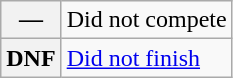<table class="wikitable">
<tr>
<th scope="row">—</th>
<td>Did not compete</td>
</tr>
<tr>
<th scope="row">DNF</th>
<td><a href='#'>Did not finish</a></td>
</tr>
</table>
